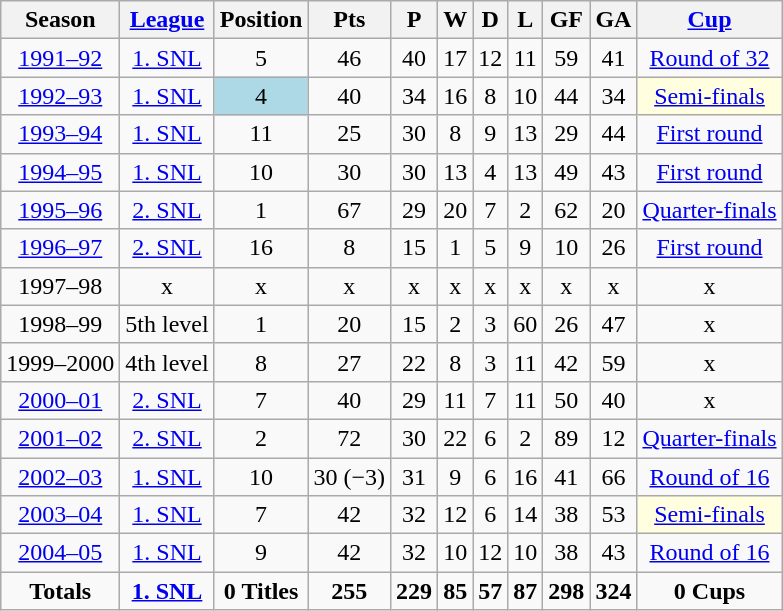<table class="wikitable sortable" style="text-align: center;">
<tr>
<th>Season</th>
<th><a href='#'>League</a></th>
<th>Position</th>
<th>Pts</th>
<th>P</th>
<th>W</th>
<th>D</th>
<th>L</th>
<th>GF</th>
<th>GA</th>
<th><a href='#'>Cup</a></th>
</tr>
<tr>
<td><a href='#'>1991–92</a></td>
<td><a href='#'>1. SNL</a></td>
<td>5</td>
<td>46</td>
<td>40</td>
<td>17</td>
<td>12</td>
<td>11</td>
<td>59</td>
<td>41</td>
<td><a href='#'>Round of 32</a></td>
</tr>
<tr>
<td><a href='#'>1992–93</a></td>
<td><a href='#'>1. SNL</a></td>
<td bgcolor=lightblue>4</td>
<td>40</td>
<td>34</td>
<td>16</td>
<td>8</td>
<td>10</td>
<td>44</td>
<td>34</td>
<td bgcolor=lightyellow><a href='#'>Semi-finals</a></td>
</tr>
<tr>
<td><a href='#'>1993–94</a></td>
<td><a href='#'>1. SNL</a></td>
<td>11</td>
<td>25</td>
<td>30</td>
<td>8</td>
<td>9</td>
<td>13</td>
<td>29</td>
<td>44</td>
<td><a href='#'>First round</a></td>
</tr>
<tr>
<td><a href='#'>1994–95</a></td>
<td><a href='#'>1. SNL</a></td>
<td>10</td>
<td>30</td>
<td>30</td>
<td>13</td>
<td>4</td>
<td>13</td>
<td>49</td>
<td>43</td>
<td><a href='#'>First round</a></td>
</tr>
<tr>
<td><a href='#'>1995–96</a></td>
<td><a href='#'>2. SNL</a></td>
<td>1</td>
<td>67</td>
<td>29</td>
<td>20</td>
<td>7</td>
<td>2</td>
<td>62</td>
<td>20</td>
<td><a href='#'>Quarter-finals</a></td>
</tr>
<tr>
<td><a href='#'>1996–97</a></td>
<td><a href='#'>2. SNL</a></td>
<td>16</td>
<td>8</td>
<td>15</td>
<td>1</td>
<td>5</td>
<td>9</td>
<td>10</td>
<td>26</td>
<td><a href='#'>First round</a></td>
</tr>
<tr>
<td>1997–98</td>
<td>x</td>
<td>x</td>
<td>x</td>
<td>x</td>
<td>x</td>
<td>x</td>
<td>x</td>
<td>x</td>
<td>x</td>
<td>x</td>
</tr>
<tr>
<td>1998–99</td>
<td>5th level</td>
<td>1</td>
<td>20</td>
<td>15</td>
<td>2</td>
<td>3</td>
<td>60</td>
<td>26</td>
<td>47</td>
<td>x</td>
</tr>
<tr>
<td>1999–2000</td>
<td>4th level</td>
<td>8</td>
<td>27</td>
<td>22</td>
<td>8</td>
<td>3</td>
<td>11</td>
<td>42</td>
<td>59</td>
<td>x</td>
</tr>
<tr>
<td><a href='#'>2000–01</a></td>
<td><a href='#'>2. SNL</a></td>
<td>7</td>
<td>40</td>
<td>29</td>
<td>11</td>
<td>7</td>
<td>11</td>
<td>50</td>
<td>40</td>
<td>x</td>
</tr>
<tr>
<td><a href='#'>2001–02</a></td>
<td><a href='#'>2. SNL</a></td>
<td>2</td>
<td>72</td>
<td>30</td>
<td>22</td>
<td>6</td>
<td>2</td>
<td>89</td>
<td>12</td>
<td><a href='#'>Quarter-finals</a></td>
</tr>
<tr>
<td><a href='#'>2002–03</a></td>
<td><a href='#'>1. SNL</a></td>
<td>10</td>
<td>30 (−3)</td>
<td>31</td>
<td>9</td>
<td>6</td>
<td>16</td>
<td>41</td>
<td>66</td>
<td><a href='#'>Round of 16</a></td>
</tr>
<tr>
<td><a href='#'>2003–04</a></td>
<td><a href='#'>1. SNL</a></td>
<td>7</td>
<td>42</td>
<td>32</td>
<td>12</td>
<td>6</td>
<td>14</td>
<td>38</td>
<td>53</td>
<td bgcolor=lightyellow><a href='#'>Semi-finals</a></td>
</tr>
<tr>
<td><a href='#'>2004–05</a></td>
<td><a href='#'>1. SNL</a></td>
<td>9</td>
<td>42</td>
<td>32</td>
<td>10</td>
<td>12</td>
<td>10</td>
<td>38</td>
<td>43</td>
<td><a href='#'>Round of 16</a></td>
</tr>
<tr>
<td><strong>Totals</strong></td>
<td><strong><a href='#'>1. SNL</a></strong></td>
<td><strong>0 Titles</strong></td>
<td><strong>255</strong></td>
<td><strong>229</strong></td>
<td><strong>85</strong></td>
<td><strong>57</strong></td>
<td><strong>87</strong></td>
<td><strong>298</strong></td>
<td><strong>324</strong></td>
<td><strong>0 Cups</strong></td>
</tr>
</table>
